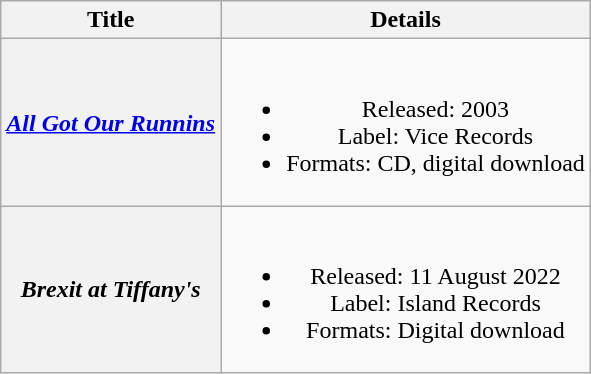<table class="wikitable plainrowheaders" style="text-align:center;">
<tr>
<th scope="col">Title</th>
<th scope="col">Details</th>
</tr>
<tr>
<th scope="row"><em><a href='#'>All Got Our Runnins</a></em></th>
<td><br><ul><li>Released: 2003</li><li>Label: Vice Records</li><li>Formats: CD, digital download</li></ul></td>
</tr>
<tr>
<th scope="row"><em>Brexit at Tiffany's</em></th>
<td><br><ul><li>Released: 11 August 2022</li><li>Label: Island Records</li><li>Formats: Digital download</li></ul></td>
</tr>
</table>
